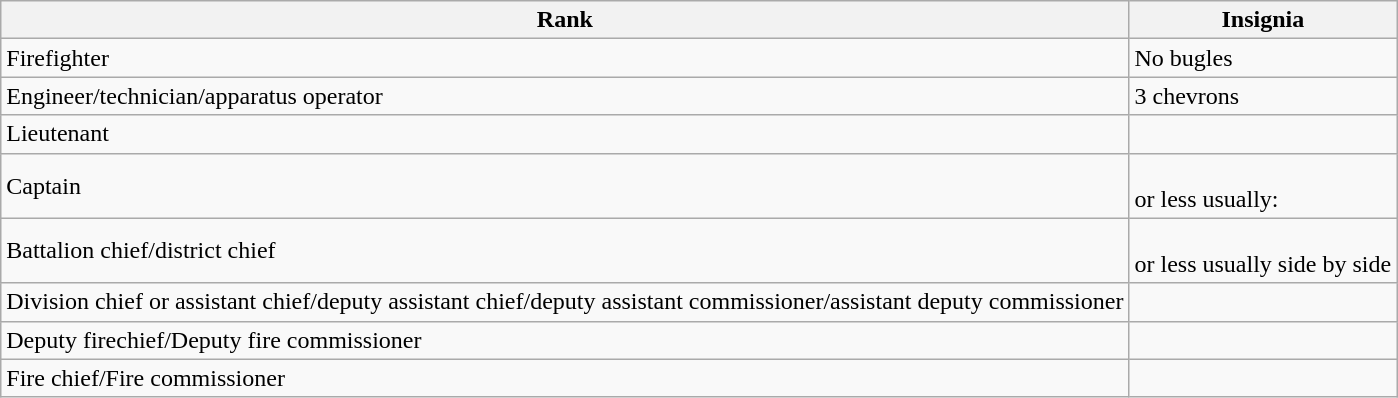<table class="wikitable">
<tr>
<th>Rank</th>
<th>Insignia</th>
</tr>
<tr>
<td>Firefighter</td>
<td>No bugles</td>
</tr>
<tr>
<td>Engineer/technician/apparatus operator</td>
<td>3 chevrons</td>
</tr>
<tr>
<td>Lieutenant</td>
<td></td>
</tr>
<tr>
<td>Captain</td>
<td><br>or less usually:<br></td>
</tr>
<tr>
<td>Battalion chief/district chief</td>
<td><br>or less usually side by side</td>
</tr>
<tr>
<td>Division chief or assistant chief/deputy assistant chief/deputy assistant commissioner/assistant deputy commissioner</td>
<td></td>
</tr>
<tr>
<td>Deputy firechief/Deputy fire commissioner</td>
<td></td>
</tr>
<tr>
<td>Fire chief/Fire commissioner</td>
<td></td>
</tr>
</table>
